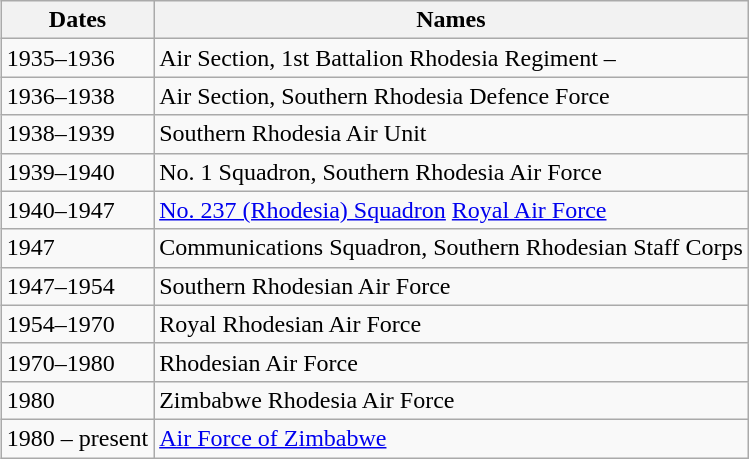<table class="wikitable" style="float:right;" border="1">
<tr>
<th>Dates</th>
<th>Names</th>
</tr>
<tr>
<td>1935–1936</td>
<td>Air Section, 1st Battalion Rhodesia Regiment –</td>
</tr>
<tr>
<td>1936–1938</td>
<td>Air Section, Southern Rhodesia Defence Force</td>
</tr>
<tr>
<td>1938–1939</td>
<td>Southern Rhodesia Air Unit</td>
</tr>
<tr>
<td>1939–1940</td>
<td>No. 1 Squadron, Southern Rhodesia Air Force</td>
</tr>
<tr>
<td>1940–1947</td>
<td><a href='#'>No. 237 (Rhodesia) Squadron</a> <a href='#'>Royal Air Force</a></td>
</tr>
<tr>
<td>1947</td>
<td>Communications Squadron, Southern Rhodesian Staff Corps</td>
</tr>
<tr>
<td>1947–1954</td>
<td>Southern Rhodesian Air Force</td>
</tr>
<tr>
<td>1954–1970</td>
<td>Royal Rhodesian Air Force</td>
</tr>
<tr>
<td>1970–1980</td>
<td>Rhodesian Air Force</td>
</tr>
<tr>
<td>1980</td>
<td>Zimbabwe Rhodesia Air Force</td>
</tr>
<tr>
<td>1980 – present</td>
<td><a href='#'>Air Force of Zimbabwe</a></td>
</tr>
</table>
